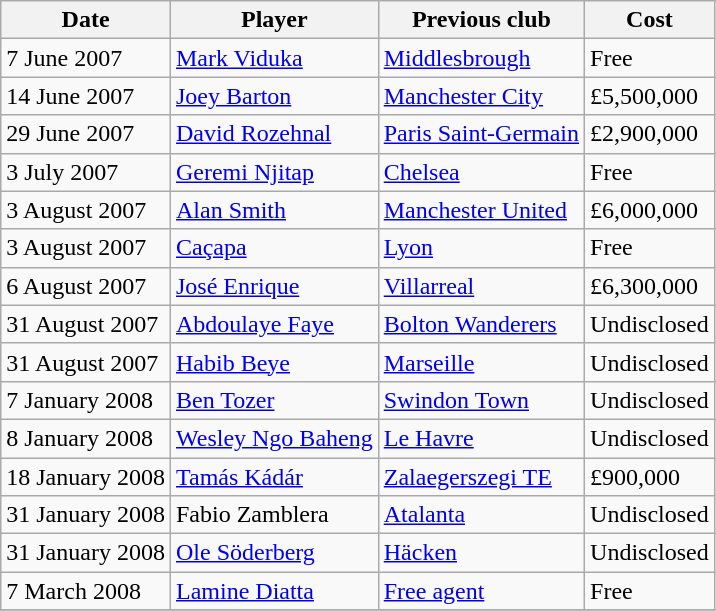<table class="wikitable">
<tr>
<th scope=col>Date</th>
<th scope=col>Player</th>
<th scope=col>Previous club</th>
<th scope=col>Cost</th>
</tr>
<tr>
<td>7 June 2007</td>
<td> <a href='#'>Mark Viduka</a></td>
<td> <a href='#'>Middlesbrough</a></td>
<td>Free</td>
</tr>
<tr>
<td>14 June 2007</td>
<td> <a href='#'>Joey Barton</a></td>
<td> <a href='#'>Manchester City</a></td>
<td>£5,500,000</td>
</tr>
<tr>
<td>29 June 2007</td>
<td> <a href='#'>David Rozehnal</a></td>
<td> <a href='#'>Paris Saint-Germain</a></td>
<td>£2,900,000</td>
</tr>
<tr>
<td>3 July 2007</td>
<td> <a href='#'>Geremi Njitap</a></td>
<td> <a href='#'>Chelsea</a></td>
<td>Free</td>
</tr>
<tr>
<td>3 August 2007</td>
<td> <a href='#'>Alan Smith</a></td>
<td> <a href='#'>Manchester United</a></td>
<td>£6,000,000</td>
</tr>
<tr>
<td>3 August 2007</td>
<td> <a href='#'>Caçapa</a></td>
<td> <a href='#'>Lyon</a></td>
<td>Free</td>
</tr>
<tr>
<td>6 August 2007</td>
<td> <a href='#'>José Enrique</a></td>
<td> <a href='#'>Villarreal</a></td>
<td>£6,300,000</td>
</tr>
<tr>
<td>31 August 2007</td>
<td> <a href='#'>Abdoulaye Faye</a></td>
<td> <a href='#'>Bolton Wanderers</a></td>
<td>Undisclosed</td>
</tr>
<tr>
<td>31 August 2007</td>
<td> <a href='#'>Habib Beye</a></td>
<td> <a href='#'>Marseille</a></td>
<td>Undisclosed</td>
</tr>
<tr>
<td>7 January 2008</td>
<td> <a href='#'>Ben Tozer</a></td>
<td> <a href='#'>Swindon Town</a></td>
<td>Undisclosed</td>
</tr>
<tr>
<td>8 January 2008</td>
<td> <a href='#'>Wesley Ngo Baheng</a></td>
<td> <a href='#'>Le Havre</a></td>
<td>Undisclosed</td>
</tr>
<tr>
<td>18 January 2008</td>
<td> <a href='#'>Tamás Kádár</a></td>
<td> <a href='#'>Zalaegerszegi TE</a></td>
<td>£900,000</td>
</tr>
<tr>
<td>31 January 2008</td>
<td> Fabio Zamblera</td>
<td> <a href='#'>Atalanta</a></td>
<td>Undisclosed</td>
</tr>
<tr>
<td>31 January 2008</td>
<td> <a href='#'>Ole Söderberg</a></td>
<td> <a href='#'>Häcken</a></td>
<td>Undisclosed</td>
</tr>
<tr>
<td>7 March 2008</td>
<td> <a href='#'>Lamine Diatta</a></td>
<td><a href='#'>Free agent</a></td>
<td>Free</td>
</tr>
<tr>
</tr>
</table>
